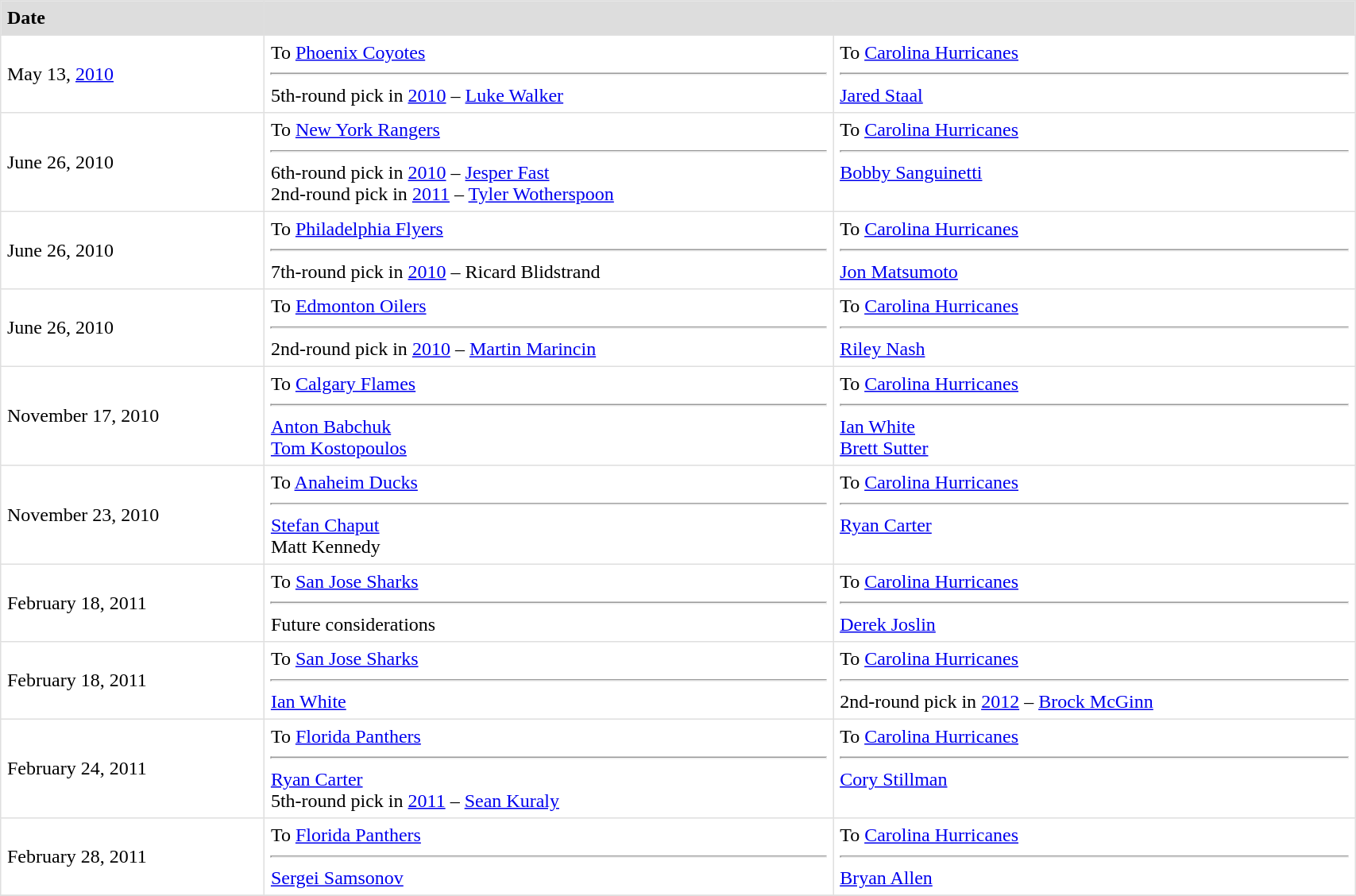<table border=1 style="border-collapse:collapse" bordercolor="#DFDFDF" cellpadding="5" width=90%>
<tr bgcolor="#dddddd">
<td><strong>Date</strong></td>
<th colspan="2"></th>
</tr>
<tr>
<td>May 13, <a href='#'>2010</a></td>
<td valign="top">To <a href='#'>Phoenix Coyotes</a> <hr>5th-round pick in <a href='#'>2010</a> – <a href='#'>Luke Walker</a></td>
<td valign="top">To <a href='#'>Carolina Hurricanes</a> <hr><a href='#'>Jared Staal</a></td>
</tr>
<tr>
<td>June 26, 2010</td>
<td valign="top">To <a href='#'>New York Rangers</a> <hr>6th-round pick in <a href='#'>2010</a> – <a href='#'>Jesper Fast</a><br>2nd-round pick in <a href='#'>2011</a> – <a href='#'>Tyler Wotherspoon</a></td>
<td valign="top">To <a href='#'>Carolina Hurricanes</a> <hr><a href='#'>Bobby Sanguinetti</a></td>
</tr>
<tr>
<td>June 26, 2010</td>
<td valign="top">To <a href='#'>Philadelphia Flyers</a> <hr>7th-round pick in <a href='#'>2010</a> – Ricard Blidstrand</td>
<td valign="top">To <a href='#'>Carolina Hurricanes</a> <hr><a href='#'>Jon Matsumoto</a></td>
</tr>
<tr>
<td>June 26, 2010</td>
<td valign="top">To <a href='#'>Edmonton Oilers</a> <hr>2nd-round pick in <a href='#'>2010</a> – <a href='#'>Martin Marincin</a></td>
<td valign="top">To <a href='#'>Carolina Hurricanes</a> <hr><a href='#'>Riley Nash</a></td>
</tr>
<tr>
<td>November 17, 2010</td>
<td valign="top">To <a href='#'>Calgary Flames</a> <hr><a href='#'>Anton Babchuk</a><br><a href='#'>Tom Kostopoulos</a></td>
<td valign="top">To <a href='#'>Carolina Hurricanes</a> <hr><a href='#'>Ian White</a><br><a href='#'>Brett Sutter</a></td>
</tr>
<tr>
<td>November 23, 2010</td>
<td valign="top">To <a href='#'>Anaheim Ducks</a> <hr><a href='#'>Stefan Chaput</a><br>Matt Kennedy</td>
<td valign="top">To <a href='#'>Carolina Hurricanes</a> <hr><a href='#'>Ryan Carter</a></td>
</tr>
<tr>
<td>February 18, 2011</td>
<td valign="top">To <a href='#'>San Jose Sharks</a> <hr>Future considerations</td>
<td valign="top">To <a href='#'>Carolina Hurricanes</a> <hr><a href='#'>Derek Joslin</a></td>
</tr>
<tr>
<td>February 18, 2011</td>
<td valign="top">To <a href='#'>San Jose Sharks</a> <hr><a href='#'>Ian White</a></td>
<td valign="top">To <a href='#'>Carolina Hurricanes</a> <hr>2nd-round pick in <a href='#'>2012</a> – <a href='#'>Brock McGinn</a></td>
</tr>
<tr>
<td>February 24, 2011</td>
<td valign="top">To <a href='#'>Florida Panthers</a> <hr><a href='#'>Ryan Carter</a><br>5th-round pick in <a href='#'>2011</a> – <a href='#'>Sean Kuraly</a></td>
<td valign="top">To <a href='#'>Carolina Hurricanes</a> <hr><a href='#'>Cory Stillman</a></td>
</tr>
<tr>
<td>February 28, 2011</td>
<td valign="top">To <a href='#'>Florida Panthers</a> <hr><a href='#'>Sergei Samsonov</a></td>
<td valign="top">To <a href='#'>Carolina Hurricanes</a> <hr><a href='#'>Bryan Allen</a></td>
</tr>
<tr>
</tr>
</table>
